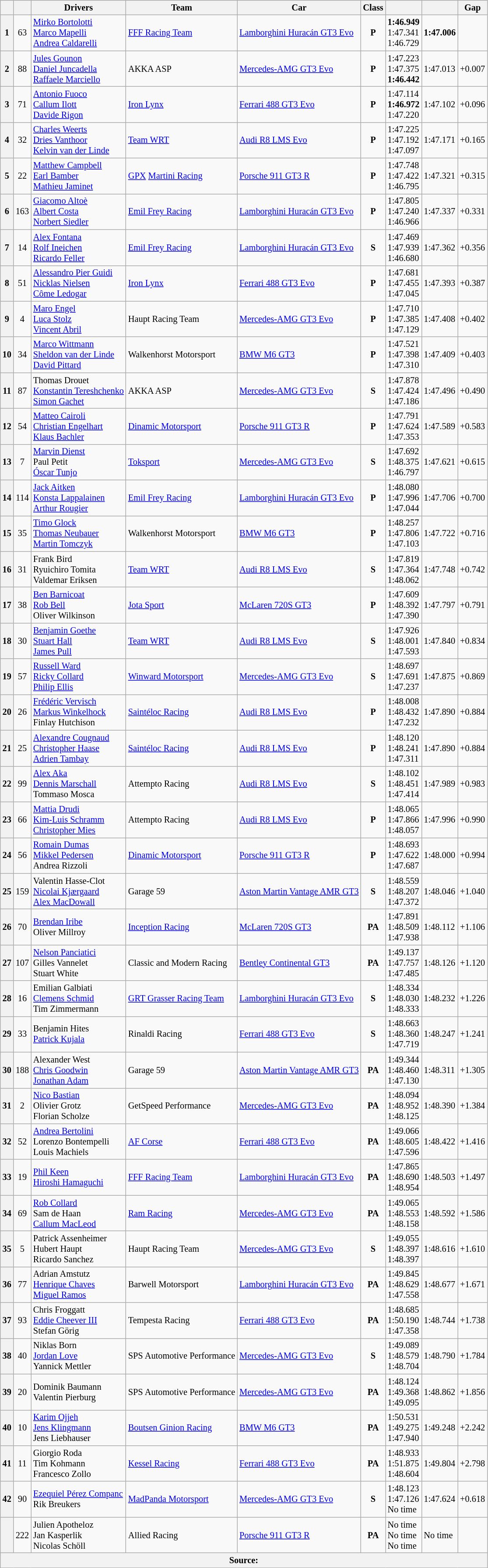<table class="wikitable" style="font-size: 85%;">
<tr>
<th></th>
<th></th>
<th>Drivers</th>
<th>Team</th>
<th>Car</th>
<th>Class</th>
<th></th>
<th></th>
<th>Gap</th>
</tr>
<tr>
<th>1</th>
<td align=center>63</td>
<td> <a href='#'>Mirko Bortolotti</a><br> <a href='#'>Marco Mapelli</a><br> <a href='#'>Andrea Caldarelli</a></td>
<td> <a href='#'>FFF Racing Team</a></td>
<td><a href='#'>Lamborghini Huracán GT3 Evo</a></td>
<td align=center><strong><span>P</span></strong></td>
<td><strong>1:46.949</strong><br>1:47.341<br>1:46.729</td>
<td><strong>1:47.006</strong></td>
<td></td>
</tr>
<tr>
<th>2</th>
<td align=center>88</td>
<td> <a href='#'>Jules Gounon</a><br> <a href='#'>Daniel Juncadella</a><br> <a href='#'>Raffaele Marciello</a></td>
<td> AKKA ASP</td>
<td><a href='#'>Mercedes-AMG GT3 Evo</a></td>
<td align=center><strong><span>P</span></strong></td>
<td>1:47.223<br>1:47.375<br><strong>1:46.442</strong></td>
<td>1:47.013</td>
<td>+0.007</td>
</tr>
<tr>
<th>3</th>
<td align=center>71</td>
<td> <a href='#'>Antonio Fuoco</a><br> <a href='#'>Callum Ilott</a><br> <a href='#'>Davide Rigon</a></td>
<td> <a href='#'>Iron Lynx</a></td>
<td><a href='#'>Ferrari 488 GT3 Evo</a></td>
<td align=center><strong><span>P</span></strong></td>
<td>1:47.114<br><strong>1:46.972</strong><br>1:47.220</td>
<td>1:47.102</td>
<td>+0.096</td>
</tr>
<tr>
<th>4</th>
<td align=center>32</td>
<td> <a href='#'>Charles Weerts</a><br> <a href='#'>Dries Vanthoor</a><br> <a href='#'>Kelvin van der Linde</a></td>
<td> <a href='#'>Team WRT</a></td>
<td><a href='#'>Audi R8 LMS Evo</a></td>
<td align=center><strong><span>P</span></strong></td>
<td>1:47.225<br>1:47.192<br>1:47.097</td>
<td>1:47.171</td>
<td>+0.165</td>
</tr>
<tr>
<th>5</th>
<td align=center>22</td>
<td> <a href='#'>Matthew Campbell</a><br> <a href='#'>Earl Bamber</a><br> <a href='#'>Mathieu Jaminet</a></td>
<td> <a href='#'>GPX</a> <a href='#'>Martini Racing</a></td>
<td><a href='#'>Porsche 911 GT3 R</a></td>
<td align=center><strong><span>P</span></strong></td>
<td>1:47.748<br>1:47.422<br>1:46.795</td>
<td>1:47.321</td>
<td>+0.315</td>
</tr>
<tr>
<th>6</th>
<td align=center>163</td>
<td> <a href='#'>Giacomo Altoè</a><br> <a href='#'>Albert Costa</a><br> <a href='#'>Norbert Siedler</a></td>
<td> <a href='#'>Emil Frey Racing</a></td>
<td><a href='#'>Lamborghini Huracán GT3 Evo</a></td>
<td align=center><strong><span>P</span></strong></td>
<td>1:47.805<br>1:47.240<br>1:46.966</td>
<td>1:47.337</td>
<td>+0.331</td>
</tr>
<tr>
<th>7</th>
<td align=center>14</td>
<td> <a href='#'>Alex Fontana</a><br> <a href='#'>Rolf Ineichen</a><br> <a href='#'>Ricardo Feller</a></td>
<td> <a href='#'>Emil Frey Racing</a></td>
<td><a href='#'>Lamborghini Huracán GT3 Evo</a></td>
<td align=center><strong><span>S</span></strong></td>
<td>1:47.469<br>1:47.939<br>1:46.680</td>
<td>1:47.362</td>
<td>+0.356</td>
</tr>
<tr>
<th>8</th>
<td align=center>51</td>
<td> <a href='#'>Alessandro Pier Guidi</a><br> <a href='#'>Nicklas Nielsen</a><br> <a href='#'>Côme Ledogar</a></td>
<td> <a href='#'>Iron Lynx</a></td>
<td><a href='#'>Ferrari 488 GT3 Evo</a></td>
<td align=center><strong><span>P</span></strong></td>
<td>1:47.681<br>1:47.455<br>1:47.045</td>
<td>1:47.393</td>
<td>+0.387</td>
</tr>
<tr>
<th>9</th>
<td align=center>4</td>
<td> <a href='#'>Maro Engel</a><br> <a href='#'>Luca Stolz</a><br> <a href='#'>Vincent Abril</a></td>
<td> Haupt Racing Team</td>
<td><a href='#'>Mercedes-AMG GT3 Evo</a></td>
<td align=center><strong><span>P</span></strong></td>
<td>1:47.710<br>1:47.385<br>1:47.129</td>
<td>1:47.408</td>
<td>+0.402</td>
</tr>
<tr>
<th>10</th>
<td align=center>34</td>
<td> <a href='#'>Marco Wittmann</a><br> <a href='#'>Sheldon van der Linde</a><br> <a href='#'>David Pittard</a></td>
<td> Walkenhorst Motorsport</td>
<td><a href='#'>BMW M6 GT3</a></td>
<td align=center><strong><span>P</span></strong></td>
<td>1:47.521<br>1:47.398<br>1:47.310</td>
<td>1:47.409</td>
<td>+0.403</td>
</tr>
<tr>
<th>11</th>
<td align=center>87</td>
<td> Thomas Drouet<br> <a href='#'>Konstantin Tereshchenko</a><br> <a href='#'>Simon Gachet</a></td>
<td> AKKA ASP</td>
<td><a href='#'>Mercedes-AMG GT3 Evo</a></td>
<td align=center><strong><span>S</span></strong></td>
<td>1:47.878<br>1:47.424<br>1:47.186</td>
<td>1:47.496</td>
<td>+0.490</td>
</tr>
<tr>
<th>12</th>
<td align=center>54</td>
<td> <a href='#'>Matteo Cairoli</a><br> <a href='#'>Christian Engelhart</a><br> <a href='#'>Klaus Bachler</a></td>
<td> <a href='#'>Dinamic Motorsport</a></td>
<td><a href='#'>Porsche 911 GT3 R</a></td>
<td align=center><strong><span>P</span></strong></td>
<td>1:47.791<br>1:47.624<br>1:47.353</td>
<td>1:47.589</td>
<td>+0.583</td>
</tr>
<tr>
<th>13</th>
<td align=center>7</td>
<td> <a href='#'>Marvin Dienst</a><br> Paul Petit<br> <a href='#'>Óscar Tunjo</a></td>
<td> <a href='#'>Toksport</a></td>
<td><a href='#'>Mercedes-AMG GT3 Evo</a></td>
<td align=center><strong><span>S</span></strong></td>
<td>1:47.692<br>1:48.375<br>1:46.797</td>
<td>1:47.621</td>
<td>+0.615</td>
</tr>
<tr>
<th>14</th>
<td align=center>114</td>
<td> <a href='#'>Jack Aitken</a><br> <a href='#'>Konsta Lappalainen</a><br> <a href='#'>Arthur Rougier</a></td>
<td> <a href='#'>Emil Frey Racing</a></td>
<td><a href='#'>Lamborghini Huracán GT3 Evo</a></td>
<td align=center><strong><span>P</span></strong></td>
<td>1:48.080<br>1:47.996<br>1:47.044</td>
<td>1:47.706</td>
<td>+0.700</td>
</tr>
<tr>
<th>15</th>
<td align=center>35</td>
<td> <a href='#'>Timo Glock</a><br> <a href='#'>Thomas Neubauer</a><br> <a href='#'>Martin Tomczyk</a></td>
<td> Walkenhorst Motorsport</td>
<td><a href='#'>BMW M6 GT3</a></td>
<td align=center><strong><span>P</span></strong></td>
<td>1:48.257<br>1:47.806<br>1:47.103</td>
<td>1:47.722</td>
<td>+0.716</td>
</tr>
<tr>
<th>16</th>
<td align=center>31</td>
<td> Frank Bird<br> Ryuichiro Tomita<br> Valdemar Eriksen</td>
<td> <a href='#'>Team WRT</a></td>
<td><a href='#'>Audi R8 LMS Evo</a></td>
<td align=center><strong><span>S</span></strong></td>
<td>1:47.819<br>1:47.364<br>1:48.062</td>
<td>1:47.748</td>
<td>+0.742</td>
</tr>
<tr>
<th>17</th>
<td align=center>38</td>
<td> <a href='#'>Ben Barnicoat</a><br> <a href='#'>Rob Bell</a><br> Oliver Wilkinson</td>
<td> <a href='#'>Jota Sport</a></td>
<td><a href='#'>McLaren 720S GT3</a></td>
<td align=center><strong><span>P</span></strong></td>
<td>1:47.609<br>1:48.392<br>1:47.390</td>
<td>1:47.797</td>
<td>+0.791</td>
</tr>
<tr>
<th>18</th>
<td align=center>30</td>
<td> <a href='#'>Benjamin Goethe</a><br> <a href='#'>Stuart Hall</a><br> <a href='#'>James Pull</a></td>
<td> <a href='#'>Team WRT</a></td>
<td><a href='#'>Audi R8 LMS Evo</a></td>
<td align=center><strong><span>S</span></strong></td>
<td>1:47.926<br>1:48.001<br>1:47.593</td>
<td>1:47.840</td>
<td>+0.834</td>
</tr>
<tr>
<th>19</th>
<td align=center>57</td>
<td> <a href='#'>Russell Ward</a><br> <a href='#'>Ricky Collard</a><br> <a href='#'>Philip Ellis</a></td>
<td> <a href='#'>Winward Motorsport</a></td>
<td><a href='#'>Mercedes-AMG GT3 Evo</a></td>
<td align=center><strong><span>S</span></strong></td>
<td>1:48.697<br>1:47.691<br>1:47.237</td>
<td>1:47.875</td>
<td>+0.869</td>
</tr>
<tr>
<th>20</th>
<td align=center>26</td>
<td> <a href='#'>Frédéric Vervisch</a><br> <a href='#'>Markus Winkelhock</a><br> Finlay Hutchison</td>
<td> <a href='#'>Saintéloc Racing</a></td>
<td><a href='#'>Audi R8 LMS Evo</a></td>
<td align=center><strong><span>P</span></strong></td>
<td>1:48.008<br>1:48.432<br>1:47.232</td>
<td>1:47.890</td>
<td>+0.884</td>
</tr>
<tr>
<th>21</th>
<td align=center>25</td>
<td> <a href='#'>Alexandre Cougnaud</a><br> <a href='#'>Christopher Haase</a><br> <a href='#'>Adrien Tambay</a></td>
<td> <a href='#'>Saintéloc Racing</a></td>
<td><a href='#'>Audi R8 LMS Evo</a></td>
<td align=center><strong><span>P</span></strong></td>
<td>1:48.120<br>1:48.241<br>1:47.311</td>
<td>1:47.890</td>
<td>+0.884</td>
</tr>
<tr>
<th>22</th>
<td align=center>99</td>
<td> <a href='#'>Alex Aka</a><br> <a href='#'>Dennis Marschall</a><br> Tommaso Mosca</td>
<td> Attempto Racing</td>
<td><a href='#'>Audi R8 LMS Evo</a></td>
<td align=center><strong><span>S</span></strong></td>
<td>1:48.102<br>1:48.451<br>1:47.414</td>
<td>1:47.989</td>
<td>+0.983</td>
</tr>
<tr>
<th>23</th>
<td align=center>66</td>
<td> <a href='#'>Mattia Drudi</a><br> <a href='#'>Kim-Luis Schramm</a><br> <a href='#'>Christopher Mies</a></td>
<td> Attempto Racing</td>
<td><a href='#'>Audi R8 LMS Evo</a></td>
<td align=center><strong><span>P</span></strong></td>
<td>1:48.065<br>1:47.866<br>1:48.057</td>
<td>1:47.996</td>
<td>+0.990</td>
</tr>
<tr>
<th>24</th>
<td align=center>56</td>
<td> <a href='#'>Romain Dumas</a><br> <a href='#'>Mikkel Pedersen</a><br> Andrea Rizzoli</td>
<td> <a href='#'>Dinamic Motorsport</a></td>
<td><a href='#'>Porsche 911 GT3 R</a></td>
<td align=center><strong><span>P</span></strong></td>
<td>1:48.693<br>1:47.622<br>1:47.687</td>
<td>1:48.000</td>
<td>+0.994</td>
</tr>
<tr>
<th>25</th>
<td align=center>159</td>
<td> Valentin Hasse-Clot<br> <a href='#'>Nicolai Kjærgaard</a><br> <a href='#'>Alex MacDowall</a></td>
<td> Garage 59</td>
<td><a href='#'>Aston Martin Vantage AMR GT3</a></td>
<td align=center><strong><span>S</span></strong></td>
<td>1:48.559<br>1:48.207<br>1:47.372</td>
<td>1:48.046</td>
<td>+1.040</td>
</tr>
<tr>
<th>26</th>
<td align=center>70</td>
<td> <a href='#'>Brendan Iribe</a><br> Oliver Millroy</td>
<td> <a href='#'>Inception Racing</a></td>
<td><a href='#'>McLaren 720S GT3</a></td>
<td align=center><strong><span>PA</span></strong></td>
<td>1:47.891<br>1:48.509<br>1:47.938</td>
<td>1:48.112</td>
<td>+1.106</td>
</tr>
<tr>
<th>27</th>
<td align=center>107</td>
<td> <a href='#'>Nelson Panciatici</a><br> Gilles Vannelet<br> Stuart White</td>
<td> Classic and Modern Racing</td>
<td><a href='#'>Bentley Continental GT3</a></td>
<td align=center><strong><span>PA</span></strong></td>
<td>1:49.137<br>1:47.757<br>1:47.485</td>
<td>1:48.126</td>
<td>+1.120</td>
</tr>
<tr>
<th>28</th>
<td align=center>16</td>
<td> Emilian Galbiati<br> <a href='#'>Clemens Schmid</a><br> Tim Zimmermann</td>
<td> <a href='#'>GRT Grasser Racing Team</a></td>
<td><a href='#'>Lamborghini Huracán GT3 Evo</a></td>
<td align=center><strong><span>S</span></strong></td>
<td>1:48.334<br>1:48.030<br>1:48.333</td>
<td>1:48.232</td>
<td>+1.226</td>
</tr>
<tr>
<th>29</th>
<td align=center>33</td>
<td> Benjamin Hites<br> <a href='#'>Patrick Kujala</a></td>
<td> Rinaldi Racing</td>
<td><a href='#'>Ferrari 488 GT3 Evo</a></td>
<td align=center><strong><span>S</span></strong></td>
<td>1:48.663<br>1:48.360<br>1:47.719</td>
<td>1:48.247</td>
<td>+1.241</td>
</tr>
<tr>
<th>30</th>
<td align=center>188</td>
<td> Alexander West<br> <a href='#'>Chris Goodwin</a><br> <a href='#'>Jonathan Adam</a></td>
<td> Garage 59</td>
<td><a href='#'>Aston Martin Vantage AMR GT3</a></td>
<td align=center><strong><span>PA</span></strong></td>
<td>1:49.344<br>1:48.460<br>1:47.130</td>
<td>1:48.311</td>
<td>+1.305</td>
</tr>
<tr>
<th>31</th>
<td align=center>2</td>
<td> <a href='#'>Nico Bastian</a><br> Olivier Grotz<br> Florian Scholze</td>
<td> GetSpeed Performance</td>
<td><a href='#'>Mercedes-AMG GT3 Evo</a></td>
<td align=center><strong><span>PA</span></strong></td>
<td>1:48.094<br>1:48.952<br>1:48.125</td>
<td>1:48.390</td>
<td>+1.384</td>
</tr>
<tr>
<th>32</th>
<td align=center>52</td>
<td> <a href='#'>Andrea Bertolini</a><br> Lorenzo Bontempelli<br> Louis Machiels</td>
<td> <a href='#'>AF Corse</a></td>
<td><a href='#'>Ferrari 488 GT3 Evo</a></td>
<td align=center><strong><span>PA</span></strong></td>
<td>1:49.066<br>1:48.605<br>1:47.596</td>
<td>1:48.422</td>
<td>+1.416</td>
</tr>
<tr>
<th>33</th>
<td align=center>19</td>
<td> <a href='#'>Phil Keen</a><br> <a href='#'>Hiroshi Hamaguchi</a></td>
<td> <a href='#'>FFF Racing Team</a></td>
<td><a href='#'>Lamborghini Huracán GT3 Evo</a></td>
<td align=center><strong><span>PA</span></strong></td>
<td>1:47.865<br>1:48.690<br>1:48.954</td>
<td>1:48.503</td>
<td>+1.497</td>
</tr>
<tr>
<th>34</th>
<td align=center>69</td>
<td> <a href='#'>Rob Collard</a><br> Sam de Haan<br> <a href='#'>Callum MacLeod</a></td>
<td> <a href='#'>Ram Racing</a></td>
<td><a href='#'>Mercedes-AMG GT3 Evo</a></td>
<td align=center><strong><span>PA</span></strong></td>
<td>1:49.065<br>1:48.553<br>1:48.158</td>
<td>1:48.592</td>
<td>+1.586</td>
</tr>
<tr>
<th>35</th>
<td align=center>5</td>
<td> Patrick Assenheimer<br> Hubert Haupt<br> Ricardo Sanchez</td>
<td> Haupt Racing Team</td>
<td><a href='#'>Mercedes-AMG GT3 Evo</a></td>
<td align=center><strong><span>S</span></strong></td>
<td>1:49.055<br>1:48.397<br>1:48.397</td>
<td>1:48.616</td>
<td>+1.610</td>
</tr>
<tr>
<th>36</th>
<td align=center>77</td>
<td> Adrian Amstutz<br> <a href='#'>Henrique Chaves</a><br> <a href='#'>Miguel Ramos</a></td>
<td> Barwell Motorsport</td>
<td><a href='#'>Lamborghini Huracán GT3 Evo</a></td>
<td align=center><strong><span>PA</span></strong></td>
<td>1:49.845<br>1:48.629<br>1:47.558</td>
<td>1:48.677</td>
<td>+1.671</td>
</tr>
<tr>
<th>37</th>
<td align=center>93</td>
<td> Chris Froggatt<br> <a href='#'>Eddie Cheever III</a><br> Stefan Görig</td>
<td> Tempesta Racing</td>
<td><a href='#'>Ferrari 488 GT3 Evo</a></td>
<td align=center><strong><span>PA</span></strong></td>
<td>1:48.685<br>1:50.190<br>1:47.358</td>
<td>1:48.744</td>
<td>+1.738</td>
</tr>
<tr>
<th>38</th>
<td align=center>40</td>
<td> Niklas Born<br> <a href='#'>Jordan Love</a><br> Yannick Mettler</td>
<td> SPS Automotive Performance</td>
<td><a href='#'>Mercedes-AMG GT3 Evo</a></td>
<td align=center><strong><span>S</span></strong></td>
<td>1:49.089<br>1:48.579<br>1:48.704</td>
<td>1:48.790</td>
<td>+1.784</td>
</tr>
<tr>
<th>39</th>
<td align=center>20</td>
<td> Dominik Baumann<br> Valentin Pierburg</td>
<td> SPS Automotive Performance</td>
<td><a href='#'>Mercedes-AMG GT3 Evo</a></td>
<td align=center><strong><span>PA</span></strong></td>
<td>1:48.124<br>1:49.368<br>1:49.095</td>
<td>1:48.862</td>
<td>+1.856</td>
</tr>
<tr>
<th>40</th>
<td align=center>10</td>
<td> <a href='#'>Karim Ojjeh</a><br> <a href='#'>Jens Klingmann</a><br> Jens Liebhauser</td>
<td> <a href='#'>Boutsen Ginion Racing</a></td>
<td><a href='#'>BMW M6 GT3</a></td>
<td align=center><strong><span>PA</span></strong></td>
<td>1:50.531<br>1:49.275<br>1:47.940</td>
<td>1:49.248</td>
<td>+2.242</td>
</tr>
<tr>
<th>41</th>
<td align=center>11</td>
<td> Giorgio Roda<br> Tim Kohmann<br> Francesco Zollo</td>
<td> <a href='#'>Kessel Racing</a></td>
<td><a href='#'>Ferrari 488 GT3 Evo</a></td>
<td align=center><strong><span>PA</span></strong></td>
<td>1:48.933<br>1:51.875<br>1:48.604</td>
<td>1:49.804</td>
<td>+2.798</td>
</tr>
<tr>
<th>42</th>
<td align=center>90</td>
<td> <a href='#'>Ezequiel Pérez Companc</a><br> Rik Breukers</td>
<td> <a href='#'>MadPanda Motorsport</a></td>
<td><a href='#'>Mercedes-AMG GT3 Evo</a></td>
<td align=center><strong><span>S</span></strong></td>
<td>1:48.123<br>1:47.126<br>No time</td>
<td>1:47.624</td>
<td>+0.618</td>
</tr>
<tr>
<th></th>
<td align=center>222</td>
<td> Julien Apotheloz<br> Jan Kasperlik<br> Nicolas Schöll</td>
<td> Allied Racing</td>
<td><a href='#'>Porsche 911 GT3 R</a></td>
<td align=center><strong><span>PA</span></strong></td>
<td>No time<br>No time<br>No time</td>
<td>No time</td>
<td></td>
</tr>
<tr>
<th colspan=9>Source:</th>
</tr>
</table>
